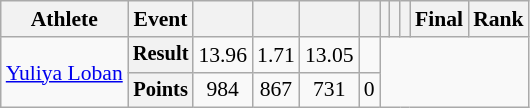<table class=wikitable style=font-size:90%>
<tr>
<th>Athlete</th>
<th>Event</th>
<th></th>
<th></th>
<th></th>
<th></th>
<th></th>
<th></th>
<th></th>
<th>Final</th>
<th>Rank</th>
</tr>
<tr align=center>
<td rowspan=2 align=left><a href='#'>Yuliya Loban</a></td>
<th style=font-size:95%>Result</th>
<td>13.96 </td>
<td>1.71</td>
<td>13.05</td>
<td></td>
<td colspan=5 rowspan=2></td>
</tr>
<tr align=center>
<th style=font-size:95%>Points</th>
<td>984</td>
<td>867</td>
<td>731</td>
<td>0</td>
</tr>
</table>
